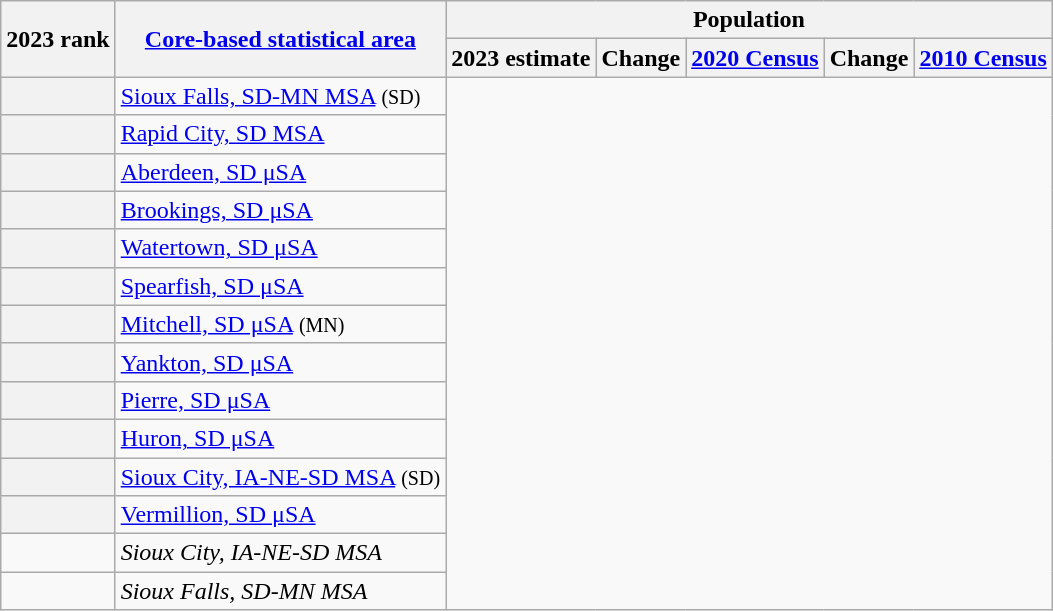<table class="wikitable sortable">
<tr>
<th scope=col rowspan=2>2023 rank</th>
<th scope=col rowspan=2><a href='#'>Core-based statistical area</a></th>
<th colspan=5>Population</th>
</tr>
<tr>
<th scope=col>2023 estimate</th>
<th scope=col>Change</th>
<th scope=col><a href='#'>2020 Census</a></th>
<th scope=col>Change</th>
<th scope=col><a href='#'>2010 Census</a></th>
</tr>
<tr>
<th scope=row></th>
<td><a href='#'>Sioux Falls, SD-MN MSA</a> <small>(SD)</small><br></td>
</tr>
<tr>
<th scope=row></th>
<td><a href='#'>Rapid City, SD MSA</a><br></td>
</tr>
<tr>
<th scope=row></th>
<td><a href='#'>Aberdeen, SD μSA</a><br></td>
</tr>
<tr>
<th scope=row></th>
<td><a href='#'>Brookings, SD μSA</a><br></td>
</tr>
<tr>
<th scope=row></th>
<td><a href='#'>Watertown, SD μSA</a><br></td>
</tr>
<tr>
<th scope=row></th>
<td><a href='#'>Spearfish, SD μSA</a><br></td>
</tr>
<tr>
<th scope=row></th>
<td><a href='#'>Mitchell, SD μSA</a> <small>(MN)</small><br></td>
</tr>
<tr>
<th scope=row></th>
<td><a href='#'>Yankton, SD μSA</a><br></td>
</tr>
<tr>
<th scope=row></th>
<td><a href='#'>Pierre, SD μSA</a><br></td>
</tr>
<tr>
<th scope=row></th>
<td><a href='#'>Huron, SD μSA</a><br></td>
</tr>
<tr>
<th scope=row></th>
<td><a href='#'>Sioux City, IA-NE-SD MSA</a> <small>(SD)</small><br></td>
</tr>
<tr>
<th scope=row></th>
<td><a href='#'>Vermillion, SD μSA</a><br></td>
</tr>
<tr>
<td></td>
<td><em><span>Sioux City, IA-NE-SD MSA</span></em><br></td>
</tr>
<tr>
<td></td>
<td><em><span>Sioux Falls, SD-MN MSA</span></em><br></td>
</tr>
</table>
